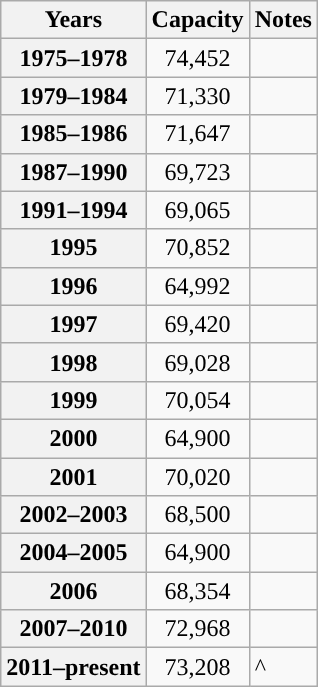<table class="wikitable">
<tr>
<th scope="row">Years</th>
<th scope="row">Capacity</th>
<th scope="row">Notes</th>
</tr>
<tr>
<th scope="row">1975–1978</th>
<td align=center>74,452</td>
<td></td>
</tr>
<tr>
<th scope="row">1979–1984</th>
<td align=center>71,330</td>
<td></td>
</tr>
<tr>
<th scope="row">1985–1986</th>
<td align=center>71,647</td>
<td></td>
</tr>
<tr>
<th scope="row">1987–1990</th>
<td align=center>69,723</td>
<td></td>
</tr>
<tr>
<th scope="row">1991–1994</th>
<td align=center>69,065</td>
<td></td>
</tr>
<tr>
<th scope="row">1995</th>
<td align=center>70,852</td>
<td></td>
</tr>
<tr>
<th scope="row">1996</th>
<td align=center>64,992</td>
<td></td>
</tr>
<tr>
<th scope="row">1997</th>
<td align=center>69,420</td>
<td></td>
</tr>
<tr>
<th scope="row">1998</th>
<td align=center>69,028</td>
<td></td>
</tr>
<tr>
<th scope="row">1999</th>
<td align=center>70,054</td>
<td></td>
</tr>
<tr>
<th scope="row">2000</th>
<td align=center>64,900</td>
<td></td>
</tr>
<tr>
<th scope="row">2001</th>
<td align=center>70,020</td>
<td></td>
</tr>
<tr>
<th scope="row">2002–2003</th>
<td align=center>68,500</td>
<td></td>
</tr>
<tr>
<th scope="row">2004–2005</th>
<td align=center>64,900</td>
<td></td>
</tr>
<tr>
<th scope="row">2006</th>
<td align=center>68,354</td>
<td></td>
</tr>
<tr>
<th scope="row">2007–2010</th>
<td align=center>72,968</td>
<td></td>
</tr>
<tr>
<th scope="row">2011–present</th>
<td align=center>73,208</td>
<td>^</td>
</tr>
</table>
